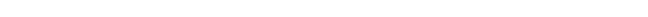<table style="width:66%; text-align:center;">
<tr style="color:white;">
<td style="background:"><strong>70</strong></td>
<td style="background:"><strong>44</strong></td>
</tr>
</table>
